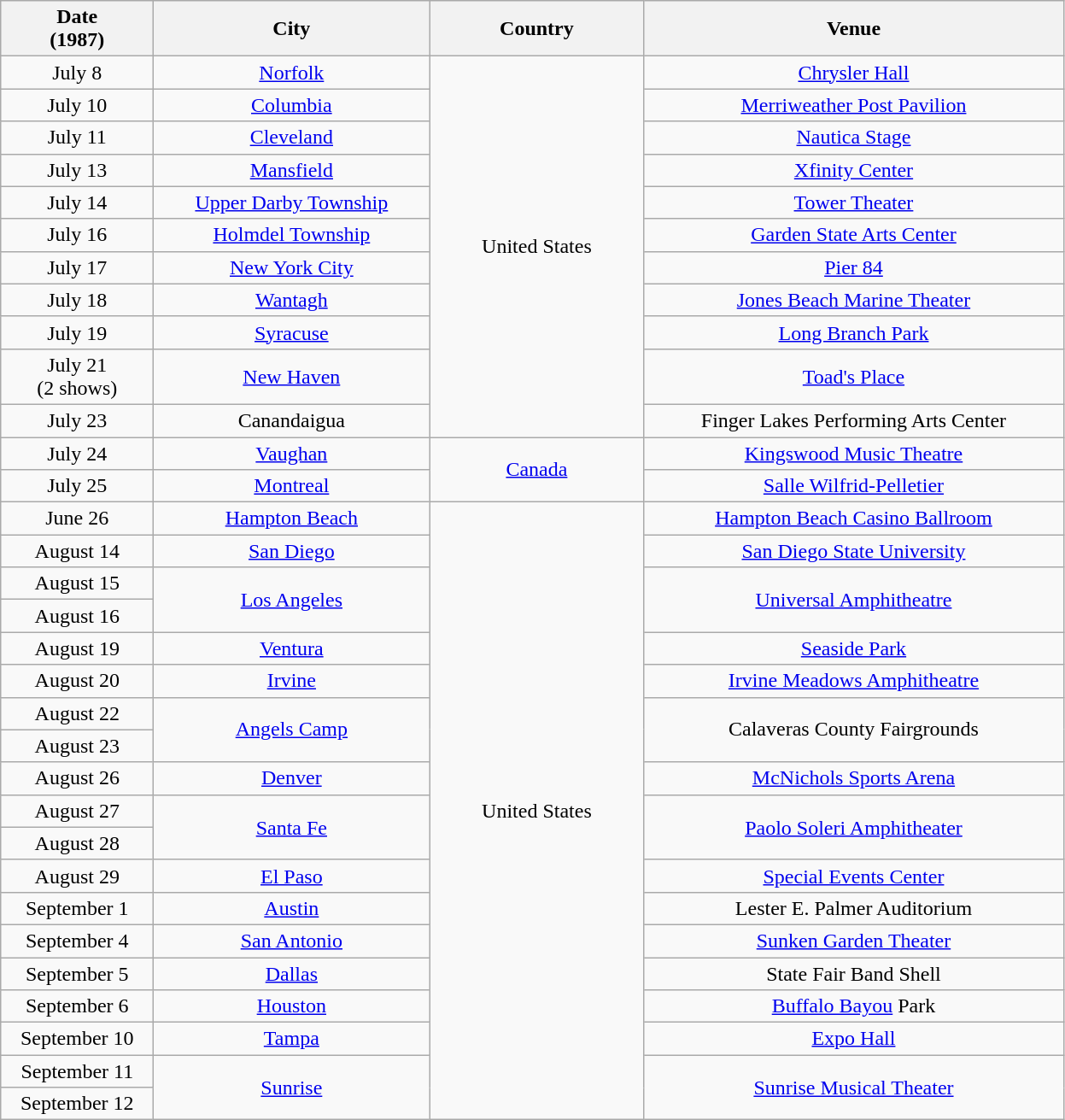<table class="wikitable sortable plainrowheaders" style="text-align:center;">
<tr>
<th scope="col" style="width:7em;">Date<br>(1987)</th>
<th scope="col" style="width:13em;">City</th>
<th scope="col" style="width:10em;">Country</th>
<th scope="col" style="width:20em;">Venue</th>
</tr>
<tr>
<td>July 8</td>
<td><a href='#'>Norfolk</a></td>
<td rowspan="11">United States</td>
<td><a href='#'>Chrysler Hall</a></td>
</tr>
<tr>
<td>July 10</td>
<td><a href='#'>Columbia</a></td>
<td><a href='#'>Merriweather Post Pavilion</a></td>
</tr>
<tr>
<td>July 11</td>
<td><a href='#'>Cleveland</a></td>
<td><a href='#'>Nautica Stage</a></td>
</tr>
<tr>
<td>July 13</td>
<td><a href='#'>Mansfield</a></td>
<td><a href='#'>Xfinity Center</a></td>
</tr>
<tr>
<td>July 14</td>
<td><a href='#'>Upper Darby Township</a></td>
<td><a href='#'>Tower Theater</a></td>
</tr>
<tr>
<td>July 16</td>
<td><a href='#'>Holmdel Township</a></td>
<td><a href='#'>Garden State Arts Center</a></td>
</tr>
<tr>
<td>July 17</td>
<td><a href='#'>New York City</a></td>
<td><a href='#'>Pier 84</a></td>
</tr>
<tr>
<td>July 18</td>
<td><a href='#'>Wantagh</a></td>
<td><a href='#'>Jones Beach Marine Theater</a></td>
</tr>
<tr>
<td>July 19</td>
<td><a href='#'>Syracuse</a></td>
<td><a href='#'>Long Branch Park</a></td>
</tr>
<tr>
<td>July 21<br>(2 shows)</td>
<td><a href='#'>New Haven</a></td>
<td><a href='#'>Toad's Place</a></td>
</tr>
<tr>
<td>July 23</td>
<td>Canandaigua</td>
<td>Finger Lakes Performing Arts Center</td>
</tr>
<tr>
<td>July 24</td>
<td><a href='#'>Vaughan</a></td>
<td rowspan="2"><a href='#'>Canada</a></td>
<td><a href='#'>Kingswood Music Theatre</a></td>
</tr>
<tr>
<td>July 25</td>
<td><a href='#'>Montreal</a></td>
<td><a href='#'>Salle Wilfrid-Pelletier</a></td>
</tr>
<tr>
<td>June 26</td>
<td><a href='#'>Hampton Beach</a></td>
<td rowspan="30">United States</td>
<td><a href='#'>Hampton Beach Casino Ballroom</a></td>
</tr>
<tr>
<td>August 14</td>
<td><a href='#'>San Diego</a></td>
<td><a href='#'>San Diego State University</a></td>
</tr>
<tr>
<td>August 15</td>
<td rowspan="2"><a href='#'>Los Angeles</a></td>
<td rowspan="2"><a href='#'>Universal Amphitheatre</a></td>
</tr>
<tr>
<td>August 16</td>
</tr>
<tr>
<td>August 19</td>
<td><a href='#'>Ventura</a></td>
<td><a href='#'>Seaside Park</a></td>
</tr>
<tr>
<td>August 20</td>
<td><a href='#'>Irvine</a></td>
<td><a href='#'>Irvine Meadows Amphitheatre</a></td>
</tr>
<tr>
<td>August 22</td>
<td rowspan="2"><a href='#'>Angels Camp</a></td>
<td rowspan="2">Calaveras County Fairgrounds</td>
</tr>
<tr>
<td>August 23</td>
</tr>
<tr>
<td>August 26</td>
<td><a href='#'>Denver</a></td>
<td><a href='#'>McNichols Sports Arena</a></td>
</tr>
<tr>
<td>August 27</td>
<td rowspan="2"><a href='#'>Santa Fe</a></td>
<td rowspan="2"><a href='#'>Paolo Soleri Amphitheater</a></td>
</tr>
<tr>
<td>August 28</td>
</tr>
<tr>
<td>August 29</td>
<td><a href='#'>El Paso</a></td>
<td><a href='#'>Special Events Center</a></td>
</tr>
<tr>
<td>September 1</td>
<td><a href='#'>Austin</a></td>
<td>Lester E. Palmer Auditorium</td>
</tr>
<tr>
<td>September 4</td>
<td><a href='#'>San Antonio</a></td>
<td><a href='#'>Sunken Garden Theater</a></td>
</tr>
<tr>
<td>September 5</td>
<td><a href='#'>Dallas</a></td>
<td>State Fair Band Shell</td>
</tr>
<tr>
<td>September 6</td>
<td><a href='#'>Houston</a></td>
<td><a href='#'>Buffalo Bayou</a> Park</td>
</tr>
<tr>
<td>September 10</td>
<td><a href='#'>Tampa</a></td>
<td><a href='#'>Expo Hall</a></td>
</tr>
<tr>
<td>September 11</td>
<td rowspan="2"><a href='#'>Sunrise</a></td>
<td rowspan="2"><a href='#'>Sunrise Musical Theater</a></td>
</tr>
<tr>
<td>September 12</td>
</tr>
</table>
